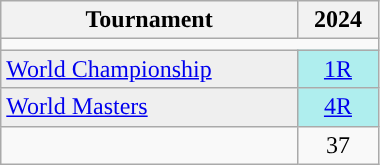<table class="wikitable" style="width:20%; margin:0">
<tr>
<th>Tournament</th>
<th>2024</th>
</tr>
<tr>
<td colspan="29" align="left"></td>
</tr>
<tr>
<td style="background:#efefef;"><a href='#'>World Championship</a></td>
<td style="text-align:center; background:#afeeee;"><a href='#'>1R</a></td>
</tr>
<tr>
<td style="background:#efefef;"><a href='#'>World Masters</a></td>
<td style="text-align:center; background:#afeeee;"><a href='#'>4R</a></td>
</tr>
<tr>
<td align="left"></td>
<td style="text-align:center;">37</td>
</tr>
</table>
